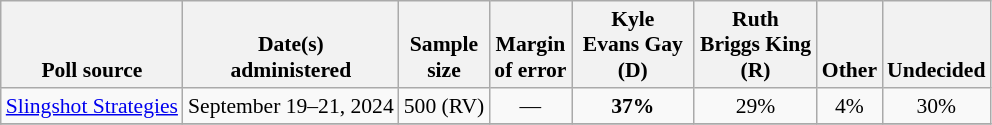<table class="wikitable" style="font-size:90%;text-align:center;">
<tr valign=bottom>
<th>Poll source</th>
<th>Date(s)<br>administered</th>
<th>Sample<br>size</th>
<th>Margin<br>of error</th>
<th style="width:75px;">Kyle<br>Evans Gay (D)</th>
<th style="width:75px;">Ruth<br>Briggs King (R)</th>
<th>Other</th>
<th>Undecided</th>
</tr>
<tr>
<td style="text-align:left;"><a href='#'>Slingshot Strategies</a></td>
<td>September 19–21, 2024</td>
<td>500 (RV)</td>
<td>—</td>
<td><strong>37%</strong></td>
<td>29%</td>
<td>4%</td>
<td>30%</td>
</tr>
<tr>
</tr>
</table>
